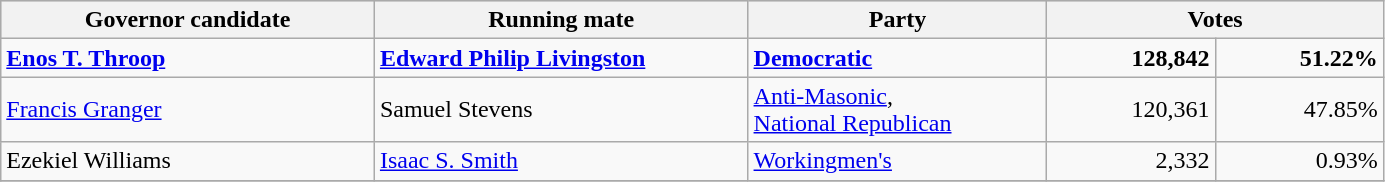<table class=wikitable>
<tr bgcolor=lightgrey>
<th width="20%">Governor candidate</th>
<th width="20%">Running mate</th>
<th width="16%">Party</th>
<th width="18%" colspan="2">Votes</th>
</tr>
<tr>
<td><strong><a href='#'>Enos T. Throop</a></strong></td>
<td><strong><a href='#'>Edward Philip Livingston</a></strong></td>
<td><strong><a href='#'>Democratic</a></strong></td>
<td align="right"><strong>128,842</strong></td>
<td align="right"><strong>51.22%</strong></td>
</tr>
<tr>
<td><a href='#'>Francis Granger</a></td>
<td>Samuel Stevens</td>
<td><a href='#'>Anti-Masonic</a>, <br> <a href='#'>National Republican</a></td>
<td align="right">120,361</td>
<td align="right">47.85%</td>
</tr>
<tr>
<td>Ezekiel Williams</td>
<td><a href='#'>Isaac S. Smith</a></td>
<td><a href='#'>Workingmen's</a></td>
<td align="right">2,332</td>
<td align="right">0.93%</td>
</tr>
<tr>
</tr>
</table>
